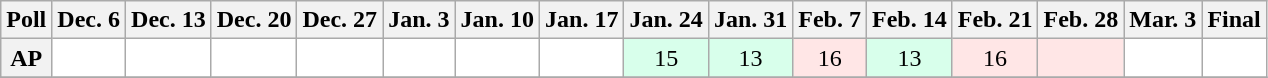<table class="wikitable" style="white-space:nowrap;">
<tr>
<th>Poll</th>
<th>Dec. 6</th>
<th>Dec. 13</th>
<th>Dec. 20</th>
<th>Dec. 27</th>
<th>Jan. 3</th>
<th>Jan. 10</th>
<th>Jan. 17</th>
<th>Jan. 24</th>
<th>Jan. 31</th>
<th>Feb. 7</th>
<th>Feb. 14</th>
<th>Feb. 21</th>
<th>Feb. 28</th>
<th>Mar. 3</th>
<th>Final</th>
</tr>
<tr style="text-align:center;">
<th>AP</th>
<td style="background:#FFF;"></td>
<td style="background:#FFF"></td>
<td style="background:#FFF"></td>
<td style="background:#FFF"></td>
<td style="background:#FFF;"></td>
<td style="background:#FFF;"></td>
<td style="background:#FFF;"></td>
<td style="background:#D8FFEB;">15</td>
<td style="background:#D8FFEB;">13</td>
<td style="background:#FFE6E6;">16</td>
<td style="background:#D8FFEB;">13</td>
<td style="background:#FFE6E6;">16</td>
<td style="background:#FFE6E6;"></td>
<td style="background:#FFF;"></td>
<td style="background:#FFF;"></td>
</tr>
<tr style="text-align:center;">
</tr>
</table>
